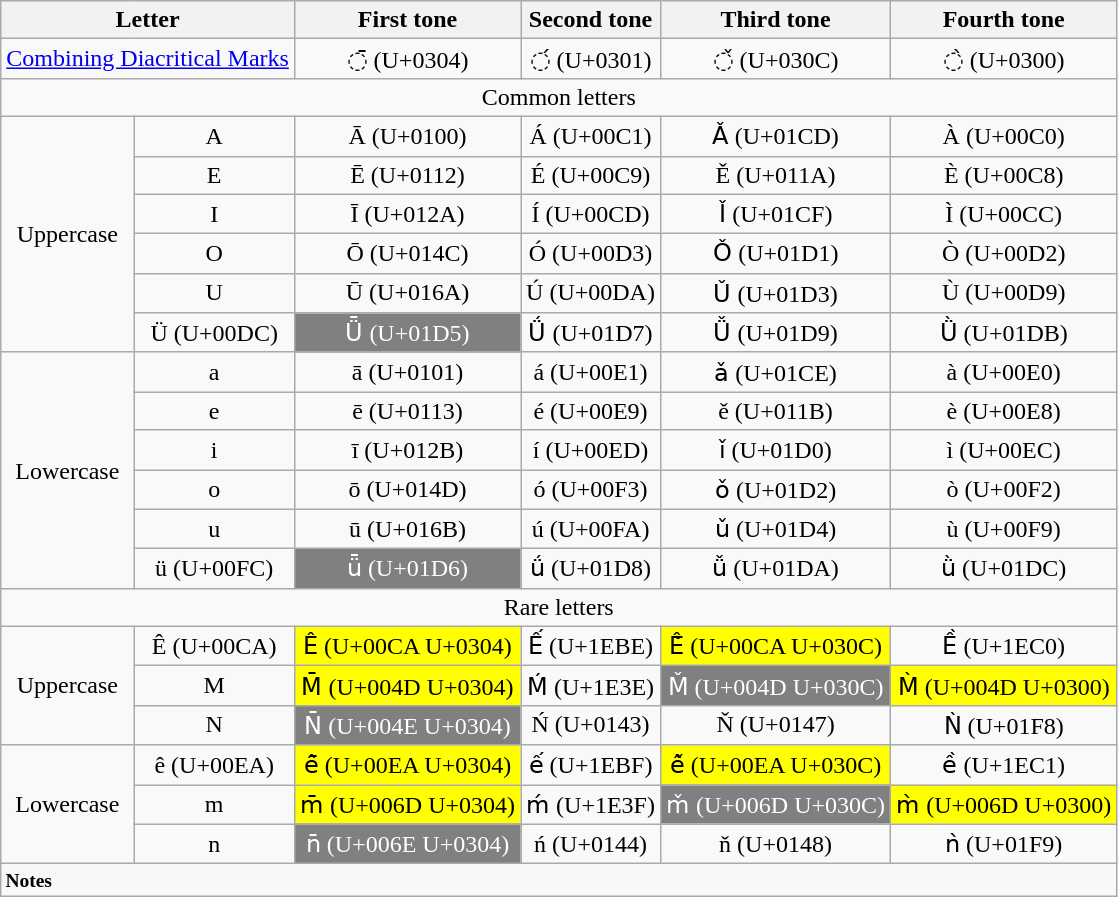<table class="wikitable" style="text-align:center">
<tr>
<th colspan="2">Letter</th>
<th>First tone</th>
<th>Second tone</th>
<th>Third tone</th>
<th>Fourth tone</th>
</tr>
<tr>
<td colspan="2"><a href='#'>Combining Diacritical Marks</a></td>
<td>◌̄ (U+0304)</td>
<td>◌́ (U+0301)</td>
<td>◌̌ (U+030C)</td>
<td>◌̀ (U+0300)</td>
</tr>
<tr>
<td colspan="6">Common letters</td>
</tr>
<tr>
<td rowspan="6">Uppercase</td>
<td>A</td>
<td>Ā (U+0100)</td>
<td>Á (U+00C1)</td>
<td>Ǎ (U+01CD)</td>
<td>À (U+00C0)</td>
</tr>
<tr>
<td>E</td>
<td>Ē (U+0112)</td>
<td>É (U+00C9)</td>
<td>Ě (U+011A)</td>
<td>È (U+00C8)</td>
</tr>
<tr>
<td>I</td>
<td>Ī (U+012A)</td>
<td>Í (U+00CD)</td>
<td>Ǐ (U+01CF)</td>
<td>Ì (U+00CC)</td>
</tr>
<tr>
<td>O</td>
<td>Ō (U+014C)</td>
<td>Ó (U+00D3)</td>
<td>Ǒ (U+01D1)</td>
<td>Ò (U+00D2)</td>
</tr>
<tr>
<td>U</td>
<td>Ū (U+016A)</td>
<td>Ú (U+00DA)</td>
<td>Ǔ (U+01D3)</td>
<td>Ù (U+00D9)</td>
</tr>
<tr>
<td>Ü (U+00DC)</td>
<td style="background:grey;color:white">Ǖ (U+01D5)</td>
<td>Ǘ (U+01D7)</td>
<td>Ǚ (U+01D9)</td>
<td>Ǜ (U+01DB)</td>
</tr>
<tr>
<td rowspan="6">Lowercase</td>
<td>a</td>
<td>ā (U+0101)</td>
<td>á (U+00E1)</td>
<td>ǎ (U+01CE)</td>
<td>à (U+00E0)</td>
</tr>
<tr>
<td>e</td>
<td>ē (U+0113)</td>
<td>é (U+00E9)</td>
<td>ě (U+011B)</td>
<td>è (U+00E8)</td>
</tr>
<tr>
<td>i</td>
<td>ī (U+012B)</td>
<td>í (U+00ED)</td>
<td>ǐ (U+01D0)</td>
<td>ì (U+00EC)</td>
</tr>
<tr>
<td>o</td>
<td>ō (U+014D)</td>
<td>ó (U+00F3)</td>
<td>ǒ (U+01D2)</td>
<td>ò (U+00F2)</td>
</tr>
<tr>
<td>u</td>
<td>ū (U+016B)</td>
<td>ú (U+00FA)</td>
<td>ǔ (U+01D4)</td>
<td>ù (U+00F9)</td>
</tr>
<tr>
<td>ü (U+00FC)</td>
<td style="background:grey;color:white">ǖ (U+01D6)</td>
<td>ǘ (U+01D8)</td>
<td>ǚ (U+01DA)</td>
<td>ǜ (U+01DC)</td>
</tr>
<tr>
<td colspan="6">Rare letters</td>
</tr>
<tr>
<td rowspan="3">Uppercase</td>
<td>Ê (U+00CA)</td>
<td style="background:yellow">Ê̄ (U+00CA U+0304)</td>
<td>Ế (U+1EBE)</td>
<td style="background:yellow">Ê̌ (U+00CA U+030C)</td>
<td>Ề (U+1EC0)</td>
</tr>
<tr>
<td>M</td>
<td style="background:yellow">M̄ (U+004D U+0304)</td>
<td>Ḿ (U+1E3E)</td>
<td style="background:grey;color:white">M̌ (U+004D U+030C)</td>
<td style="background:yellow">M̀ (U+004D U+0300)</td>
</tr>
<tr>
<td>N</td>
<td style="background:grey;color:white">N̄ (U+004E U+0304)</td>
<td>Ń (U+0143)</td>
<td>Ň (U+0147)</td>
<td>Ǹ (U+01F8)</td>
</tr>
<tr>
<td rowspan="3">Lowercase</td>
<td>ê (U+00EA)</td>
<td style="background:yellow">ê̄ (U+00EA U+0304)</td>
<td>ế (U+1EBF)</td>
<td style="background:yellow">ê̌ (U+00EA U+030C)</td>
<td>ề (U+1EC1)</td>
</tr>
<tr>
<td>m</td>
<td style="background:yellow">m̄ (U+006D U+0304)</td>
<td>ḿ (U+1E3F)</td>
<td style="background:grey;color:white">m̌ (U+006D U+030C)</td>
<td style="background:yellow">m̀ (U+006D U+0300)</td>
</tr>
<tr>
<td>n</td>
<td style="background:grey;color:white">n̄ (U+006E U+0304)</td>
<td>ń (U+0144)</td>
<td>ň (U+0148)</td>
<td>ǹ (U+01F9)</td>
</tr>
<tr>
<td colspan="17" style="background:#F8F8F8;font-size:small;text-align:left"><strong>Notes</strong><br></td>
</tr>
</table>
